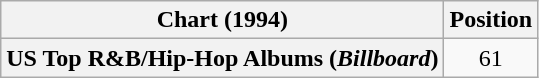<table class="wikitable plainrowheaders" style="text-align:center">
<tr>
<th scope="col">Chart (1994)</th>
<th scope="col">Position</th>
</tr>
<tr>
<th scope="row">US Top R&B/Hip-Hop Albums (<em>Billboard</em>)</th>
<td>61</td>
</tr>
</table>
